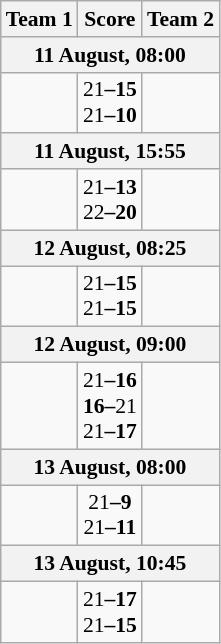<table class="wikitable" style="text-align: center; font-size:90% ">
<tr>
<th align="right">Team 1</th>
<th>Score</th>
<th align="left">Team 2</th>
</tr>
<tr>
<th colspan=3>11 August, 08:00</th>
</tr>
<tr>
<td align=right><strong></td>
<td align=center></strong>21<strong>–15<br></strong>21<strong>–10</td>
<td align=left></td>
</tr>
<tr>
<th colspan=3>11 August, 15:55</th>
</tr>
<tr>
<td align=right></strong><strong></td>
<td align=center></strong>21<strong>–13<br></strong>22<strong>–20</td>
<td align=left></td>
</tr>
<tr>
<th colspan=3>12 August, 08:25</th>
</tr>
<tr>
<td align=right></strong><strong></td>
<td align=center></strong>21<strong>–15<br></strong>21<strong>–15</td>
<td align=left></td>
</tr>
<tr>
<th colspan=3>12 August, 09:00</th>
</tr>
<tr>
<td align=right></strong><strong></td>
<td align=center></strong>21<strong>–16<br>16–</strong>21<strong><br></strong>21<strong>–17</td>
<td align=left></td>
</tr>
<tr>
<th colspan=3>13 August, 08:00</th>
</tr>
<tr>
<td align=right></strong><strong></td>
<td align=center></strong>21<strong>–9<br></strong>21<strong>–11</td>
<td align=left></td>
</tr>
<tr>
<th colspan=3>13 August, 10:45</th>
</tr>
<tr>
<td align=right></strong><strong></td>
<td align=center></strong>21<strong>–17<br></strong>21<strong>–15</td>
<td align=left></td>
</tr>
</table>
